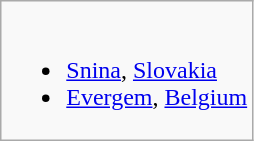<table class="wikitable">
<tr valign="top">
<td><br><ul><li> <a href='#'>Snina</a>, <a href='#'>Slovakia</a></li><li> <a href='#'>Evergem</a>, <a href='#'>Belgium</a></li></ul></td>
</tr>
</table>
